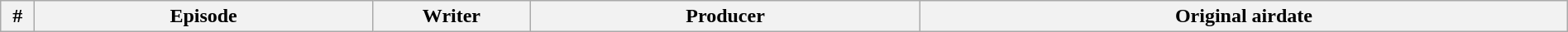<table class="wikitable plainrowheaders" style="width:100%; margin:auto;">
<tr>
<th width="20">#</th>
<th>Episode</th>
<th width="120">Writer</th>
<th>Producer</th>
<th>Original airdate<br>




</th>
</tr>
</table>
